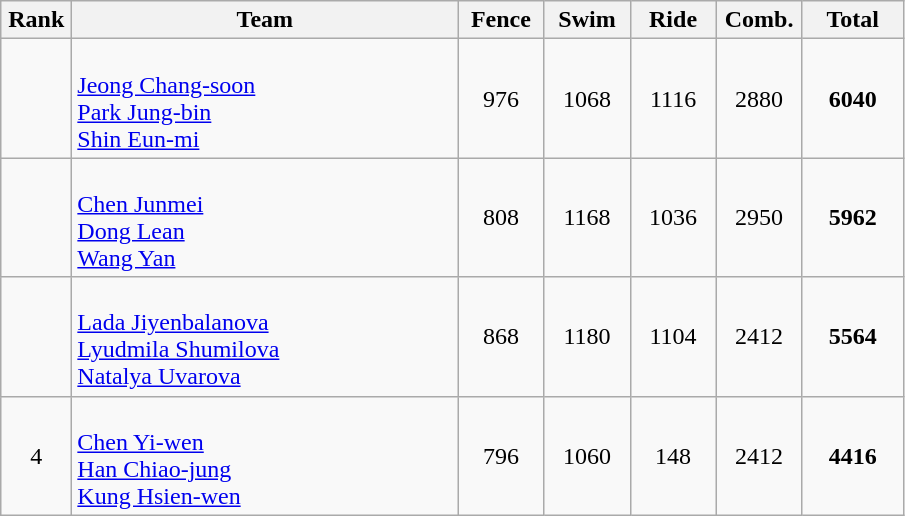<table class=wikitable style="text-align:center">
<tr>
<th width=40>Rank</th>
<th width=250>Team</th>
<th width=50>Fence</th>
<th width=50>Swim</th>
<th width=50>Ride</th>
<th width=50>Comb.</th>
<th width=60>Total</th>
</tr>
<tr>
<td></td>
<td align=left><br><a href='#'>Jeong Chang-soon</a><br><a href='#'>Park Jung-bin</a><br><a href='#'>Shin Eun-mi</a></td>
<td>976</td>
<td>1068</td>
<td>1116</td>
<td>2880</td>
<td><strong>6040</strong></td>
</tr>
<tr>
<td></td>
<td align=left><br><a href='#'>Chen Junmei</a><br><a href='#'>Dong Lean</a><br><a href='#'>Wang Yan</a></td>
<td>808</td>
<td>1168</td>
<td>1036</td>
<td>2950</td>
<td><strong>5962</strong></td>
</tr>
<tr>
<td></td>
<td align=left><br><a href='#'>Lada Jiyenbalanova</a><br><a href='#'>Lyudmila Shumilova</a><br><a href='#'>Natalya Uvarova</a></td>
<td>868</td>
<td>1180</td>
<td>1104</td>
<td>2412</td>
<td><strong>5564</strong></td>
</tr>
<tr>
<td>4</td>
<td align=left><br><a href='#'>Chen Yi-wen</a><br><a href='#'>Han Chiao-jung</a><br><a href='#'>Kung Hsien-wen</a></td>
<td>796</td>
<td>1060</td>
<td>148</td>
<td>2412</td>
<td><strong>4416</strong></td>
</tr>
</table>
